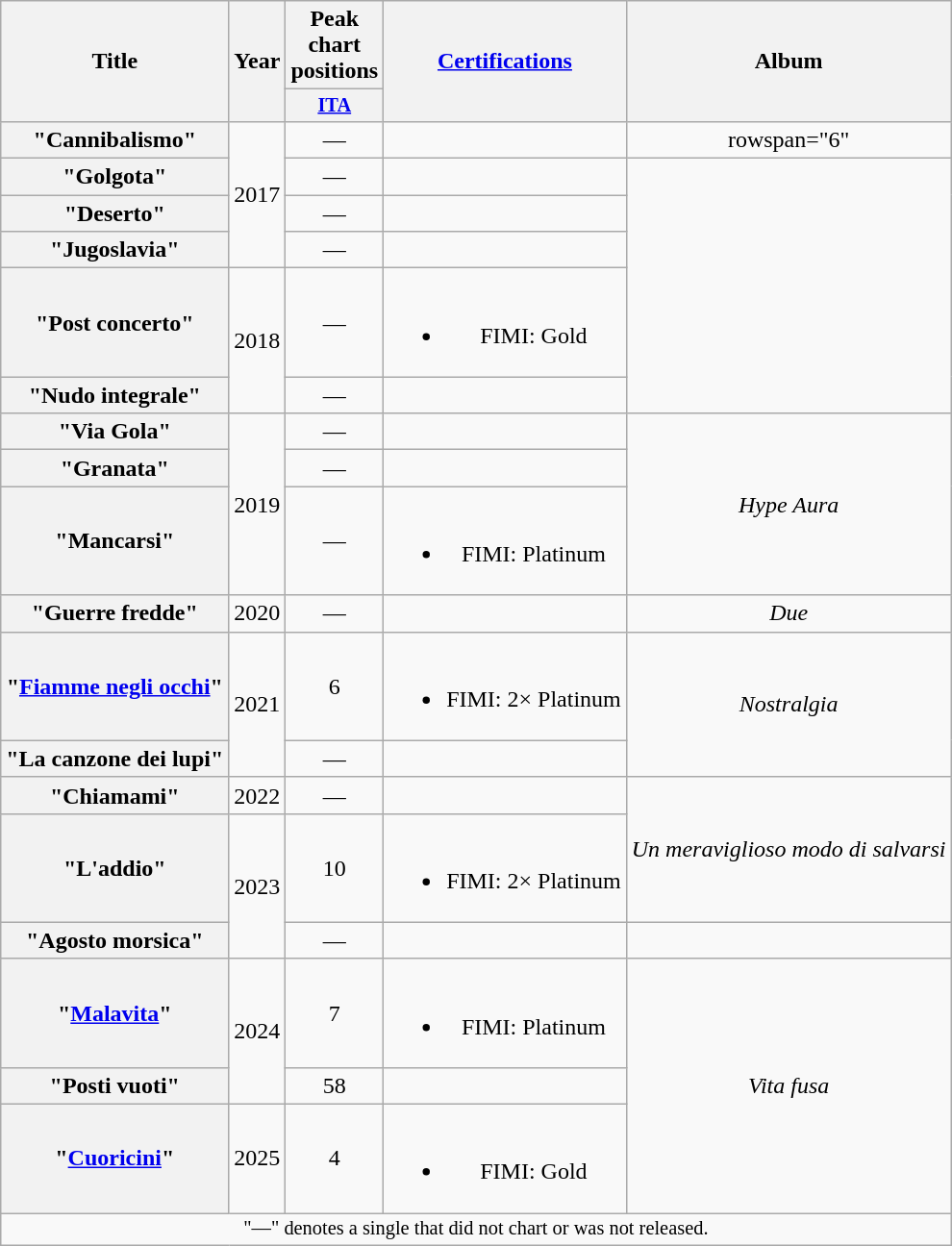<table class="wikitable plainrowheaders" style="text-align:center;">
<tr>
<th scope="col" rowspan="2">Title</th>
<th scope="col" rowspan="2">Year</th>
<th scope="col" colspan="1">Peak chart positions</th>
<th scope="col" rowspan="2"><a href='#'>Certifications</a></th>
<th scope="col" rowspan="2">Album</th>
</tr>
<tr>
<th scope="col" style="width:3em;font-size:85%"><a href='#'>ITA</a><br></th>
</tr>
<tr>
<th scope="row">"Cannibalismo"</th>
<td rowspan="4">2017</td>
<td>—</td>
<td></td>
<td>rowspan="6" </td>
</tr>
<tr>
<th scope="row">"Golgota"</th>
<td>—</td>
<td></td>
</tr>
<tr>
<th scope="row">"Deserto"</th>
<td>—</td>
<td></td>
</tr>
<tr>
<th scope="row">"Jugoslavia"</th>
<td>—</td>
<td></td>
</tr>
<tr>
<th scope="row">"Post concerto"</th>
<td rowspan="2">2018</td>
<td>—</td>
<td><br><ul><li>FIMI: Gold</li></ul></td>
</tr>
<tr>
<th scope="row">"Nudo integrale"</th>
<td>—</td>
<td></td>
</tr>
<tr>
<th scope="row">"Via Gola"</th>
<td rowspan="3">2019</td>
<td>—</td>
<td></td>
<td rowspan="3"><em>Hype Aura</em></td>
</tr>
<tr>
<th scope="row">"Granata"</th>
<td>—</td>
<td></td>
</tr>
<tr>
<th scope="row">"Mancarsi"</th>
<td>—</td>
<td><br><ul><li>FIMI: Platinum</li></ul></td>
</tr>
<tr>
<th scope="row">"Guerre fredde"</th>
<td>2020</td>
<td>—</td>
<td></td>
<td><em>Due</em></td>
</tr>
<tr>
<th scope="row">"<a href='#'>Fiamme negli occhi</a>"</th>
<td rowspan="2">2021</td>
<td>6</td>
<td><br><ul><li>FIMI: 2× Platinum</li></ul></td>
<td rowspan="2"><em>Nostralgia</em></td>
</tr>
<tr>
<th scope="row">"La canzone dei lupi"</th>
<td>—</td>
<td></td>
</tr>
<tr>
<th scope="row">"Chiamami"</th>
<td>2022</td>
<td>—</td>
<td></td>
<td rowspan="2"><em>Un meraviglioso modo di salvarsi</em></td>
</tr>
<tr>
<th scope="row">"L'addio"</th>
<td rowspan="2">2023</td>
<td>10</td>
<td><br><ul><li>FIMI: 2× Platinum</li></ul></td>
</tr>
<tr>
<th scope="row">"Agosto morsica"</th>
<td>—</td>
<td></td>
<td></td>
</tr>
<tr>
<th scope="row">"<a href='#'>Malavita</a>"</th>
<td rowspan="2">2024</td>
<td>7</td>
<td><br><ul><li>FIMI: Platinum</li></ul></td>
<td rowspan="3"><em>Vita fusa</em></td>
</tr>
<tr>
<th scope="row">"Posti vuoti"</th>
<td>58</td>
<td></td>
</tr>
<tr>
<th scope="row">"<a href='#'>Cuoricini</a>"</th>
<td>2025</td>
<td>4<br></td>
<td><br><ul><li>FIMI: Gold</li></ul></td>
</tr>
<tr>
<td colspan="5" style="text-align:center; font-size:85%;">"—" denotes a single that did not chart or was not released.</td>
</tr>
</table>
